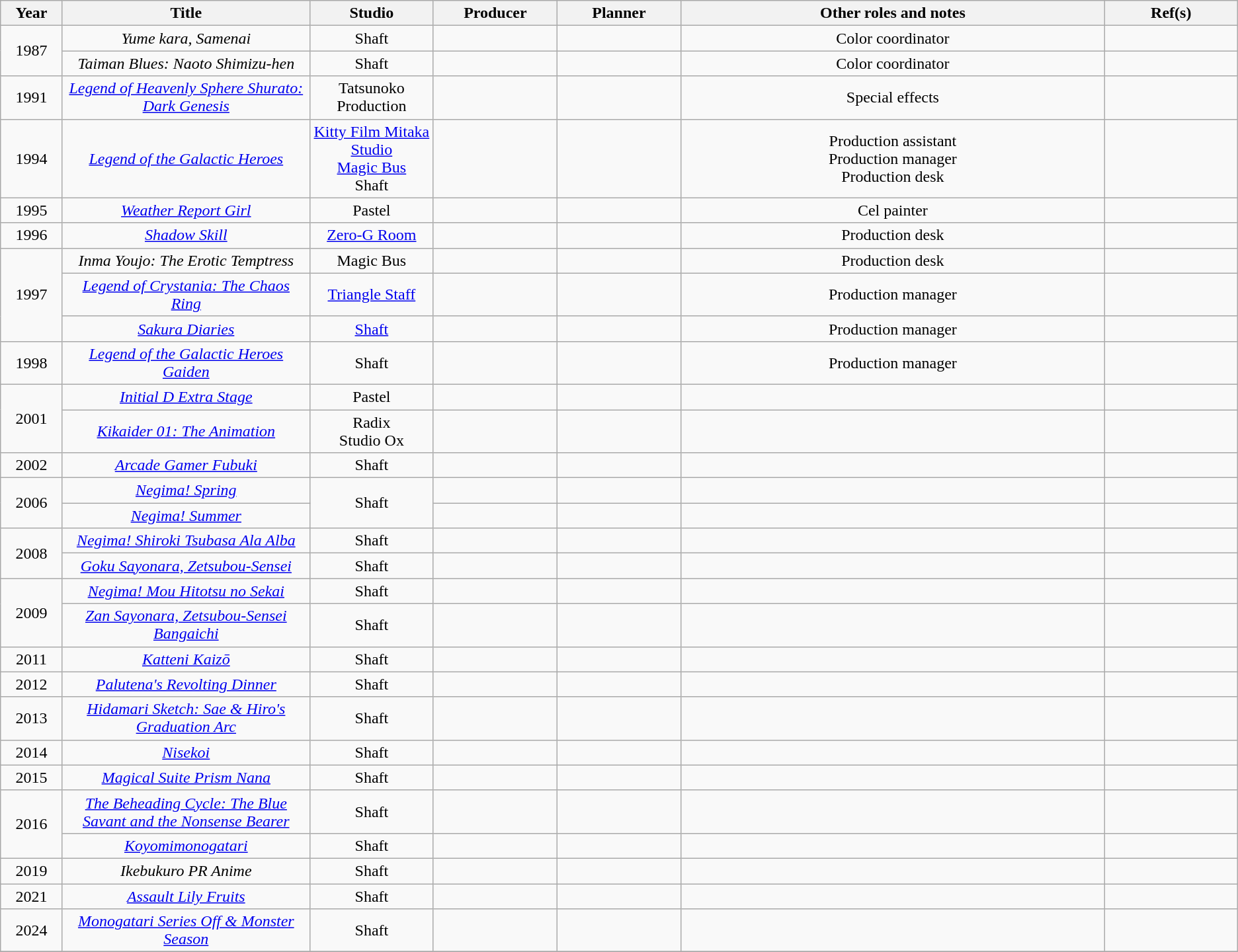<table class="wikitable sortable" style="text-align:center; margin=auto; ">
<tr>
<th scope="col" width=5%>Year</th>
<th scope="col" width=20%>Title</th>
<th scope="col" width=10%>Studio</th>
<th scope="col" width=10%>Producer</th>
<th scope="col" width=10%>Planner</th>
<th scope="col" class="unsortable">Other roles and notes</th>
<th scope="col" class="unsortable">Ref(s)</th>
</tr>
<tr>
<td rowspan="2">1987</td>
<td><em>Yume kara, Samenai</em></td>
<td>Shaft</td>
<td></td>
<td></td>
<td>Color coordinator</td>
<td></td>
</tr>
<tr>
<td><em>Taiman Blues: Naoto Shimizu-hen</em></td>
<td>Shaft</td>
<td></td>
<td></td>
<td>Color coordinator</td>
<td></td>
</tr>
<tr>
<td>1991</td>
<td><em><a href='#'>Legend of Heavenly Sphere Shurato: Dark Genesis</a></em></td>
<td>Tatsunoko Production</td>
<td></td>
<td></td>
<td>Special effects</td>
<td></td>
</tr>
<tr>
<td>1994</td>
<td><em><a href='#'>Legend of the Galactic Heroes</a></em></td>
<td><a href='#'>Kitty Film Mitaka Studio</a><br><a href='#'>Magic Bus</a><br>Shaft</td>
<td></td>
<td></td>
<td>Production assistant<br>Production manager<br>Production desk</td>
<td></td>
</tr>
<tr>
<td>1995</td>
<td><em><a href='#'>Weather Report Girl</a></em></td>
<td>Pastel</td>
<td></td>
<td></td>
<td>Cel painter</td>
<td></td>
</tr>
<tr>
<td>1996</td>
<td><em><a href='#'>Shadow Skill</a></em></td>
<td><a href='#'>Zero-G Room</a></td>
<td></td>
<td></td>
<td>Production desk</td>
<td></td>
</tr>
<tr>
<td rowspan="3">1997</td>
<td><em>Inma Youjo: The Erotic Temptress</em></td>
<td>Magic Bus</td>
<td></td>
<td></td>
<td>Production desk</td>
<td></td>
</tr>
<tr>
<td><em><a href='#'>Legend of Crystania: The Chaos Ring</a></em></td>
<td><a href='#'>Triangle Staff</a></td>
<td></td>
<td></td>
<td>Production manager</td>
<td></td>
</tr>
<tr>
<td><em><a href='#'>Sakura Diaries</a></em></td>
<td><a href='#'>Shaft</a></td>
<td></td>
<td></td>
<td>Production manager</td>
<td></td>
</tr>
<tr>
<td>1998</td>
<td><em><a href='#'>Legend of the Galactic Heroes Gaiden</a></em></td>
<td>Shaft</td>
<td></td>
<td></td>
<td>Production manager</td>
<td></td>
</tr>
<tr>
<td rowspan="2">2001</td>
<td><em><a href='#'>Initial D Extra Stage</a></em></td>
<td>Pastel</td>
<td></td>
<td></td>
<td></td>
<td></td>
</tr>
<tr>
<td><em><a href='#'>Kikaider 01: The Animation</a></em></td>
<td>Radix<br>Studio Ox</td>
<td></td>
<td></td>
<td></td>
<td></td>
</tr>
<tr>
<td>2002</td>
<td><em><a href='#'>Arcade Gamer Fubuki</a></em></td>
<td>Shaft</td>
<td></td>
<td></td>
<td></td>
<td></td>
</tr>
<tr>
<td rowspan="2">2006</td>
<td><em><a href='#'>Negima! Spring</a></em></td>
<td rowspan="2">Shaft</td>
<td></td>
<td></td>
<td></td>
<td></td>
</tr>
<tr>
<td><em><a href='#'>Negima! Summer</a></em></td>
<td></td>
<td></td>
<td></td>
<td></td>
</tr>
<tr>
<td rowspan="2">2008</td>
<td><em><a href='#'>Negima! Shiroki Tsubasa Ala Alba</a></em></td>
<td>Shaft</td>
<td></td>
<td></td>
<td></td>
<td></td>
</tr>
<tr>
<td><em><a href='#'>Goku Sayonara, Zetsubou-Sensei</a></em></td>
<td>Shaft</td>
<td></td>
<td></td>
<td></td>
<td></td>
</tr>
<tr>
<td rowspan="2">2009</td>
<td><em><a href='#'>Negima! Mou Hitotsu no Sekai</a></em></td>
<td>Shaft</td>
<td></td>
<td></td>
<td></td>
<td></td>
</tr>
<tr>
<td><em><a href='#'>Zan Sayonara, Zetsubou-Sensei Bangaichi</a></em></td>
<td>Shaft</td>
<td></td>
<td></td>
<td></td>
<td></td>
</tr>
<tr>
<td>2011</td>
<td><em><a href='#'>Katteni Kaizō</a></em></td>
<td>Shaft</td>
<td></td>
<td></td>
<td></td>
<td></td>
</tr>
<tr>
<td>2012</td>
<td><em><a href='#'>Palutena's Revolting Dinner</a></em></td>
<td>Shaft</td>
<td></td>
<td></td>
<td></td>
<td></td>
</tr>
<tr>
<td>2013</td>
<td><em><a href='#'>Hidamari Sketch: Sae & Hiro's Graduation Arc</a></em></td>
<td>Shaft</td>
<td></td>
<td></td>
<td></td>
<td></td>
</tr>
<tr>
<td>2014</td>
<td><em><a href='#'>Nisekoi</a></em></td>
<td>Shaft</td>
<td></td>
<td></td>
<td></td>
<td></td>
</tr>
<tr>
<td>2015</td>
<td><em><a href='#'>Magical Suite Prism Nana</a></em></td>
<td>Shaft</td>
<td></td>
<td></td>
<td></td>
<td></td>
</tr>
<tr>
<td rowspan="2">2016</td>
<td><em><a href='#'>The Beheading Cycle: The Blue Savant and the Nonsense Bearer</a></em></td>
<td>Shaft</td>
<td></td>
<td></td>
<td></td>
<td></td>
</tr>
<tr>
<td><em><a href='#'>Koyomimonogatari</a></em></td>
<td>Shaft</td>
<td></td>
<td></td>
<td></td>
<td></td>
</tr>
<tr>
<td>2019</td>
<td><em>Ikebukuro PR Anime</em></td>
<td>Shaft</td>
<td></td>
<td></td>
<td></td>
<td></td>
</tr>
<tr>
<td>2021</td>
<td><em><a href='#'>Assault Lily Fruits</a></em></td>
<td>Shaft</td>
<td></td>
<td></td>
<td></td>
<td></td>
</tr>
<tr>
<td>2024</td>
<td><em><a href='#'>Monogatari Series Off & Monster Season</a></em></td>
<td>Shaft</td>
<td></td>
<td></td>
<td></td>
<td></td>
</tr>
<tr>
</tr>
</table>
